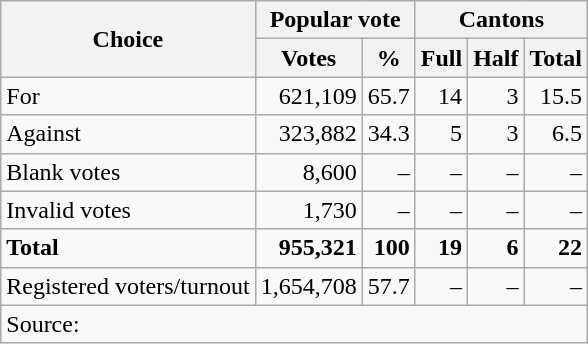<table class="wikitable" style="text-align:right">
<tr>
<th rowspan="2">Choice</th>
<th colspan="2">Popular vote</th>
<th colspan="3">Cantons</th>
</tr>
<tr>
<th>Votes</th>
<th>%</th>
<th>Full</th>
<th>Half</th>
<th>Total</th>
</tr>
<tr>
<td align="left">For</td>
<td>621,109</td>
<td>65.7</td>
<td>14</td>
<td>3</td>
<td>15.5</td>
</tr>
<tr>
<td align="left">Against</td>
<td>323,882</td>
<td>34.3</td>
<td>5</td>
<td>3</td>
<td>6.5</td>
</tr>
<tr>
<td align="left">Blank votes</td>
<td>8,600</td>
<td>–</td>
<td>–</td>
<td>–</td>
<td>–</td>
</tr>
<tr>
<td align="left">Invalid votes</td>
<td>1,730</td>
<td>–</td>
<td>–</td>
<td>–</td>
<td>–</td>
</tr>
<tr>
<td align="left"><strong>Total</strong></td>
<td><strong>955,321</strong></td>
<td><strong>100</strong></td>
<td><strong>19</strong></td>
<td><strong>6</strong></td>
<td><strong>22</strong></td>
</tr>
<tr>
<td align="left">Registered voters/turnout</td>
<td>1,654,708</td>
<td>57.7</td>
<td>–</td>
<td>–</td>
<td>–</td>
</tr>
<tr>
<td colspan="6" align="left">Source:</td>
</tr>
</table>
